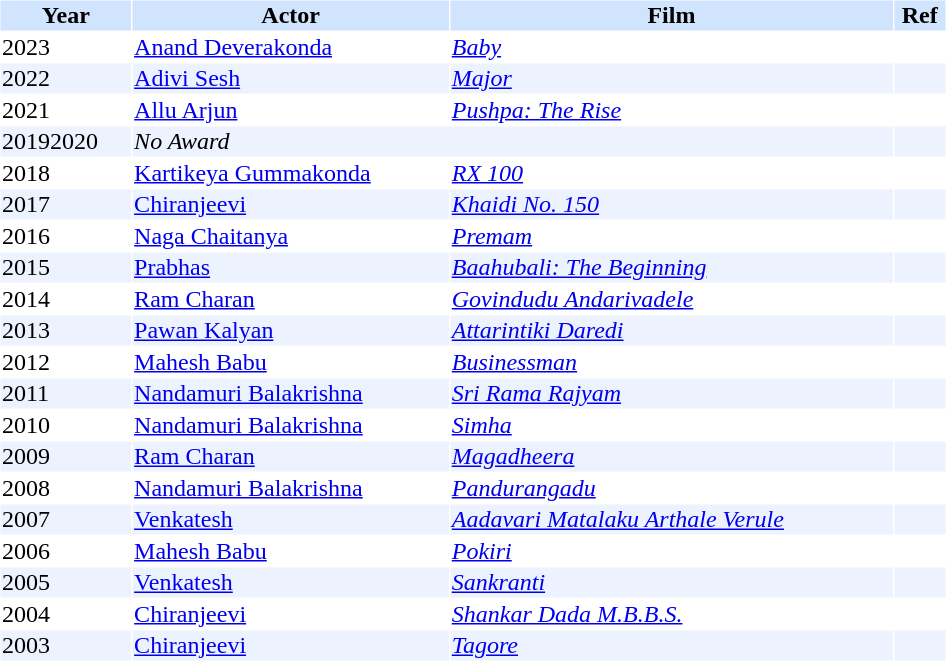<table cellspacing="1" cellpadding="1" border="0" width="50%">
<tr bgcolor="#d1e4fd">
<th>Year</th>
<th>Actor</th>
<th>Film</th>
<th>Ref</th>
</tr>
<tr>
<td>2023</td>
<td><a href='#'>Anand Deverakonda</a></td>
<td><a href='#'><em>Baby</em></a></td>
<td></td>
</tr>
<tr bgcolor=#edf3fe>
<td>2022</td>
<td><a href='#'>Adivi Sesh</a></td>
<td><a href='#'><em>Major</em></a></td>
<td></td>
</tr>
<tr>
<td>2021</td>
<td><a href='#'>Allu Arjun</a></td>
<td><em><a href='#'>Pushpa: The Rise</a></em></td>
<td></td>
</tr>
<tr bgcolor=#edf3fe>
<td>20192020</td>
<td colspan="2"><em>No Award</em></td>
<td></td>
</tr>
<tr>
<td>2018</td>
<td><a href='#'>Kartikeya Gummakonda</a></td>
<td><a href='#'><em>RX 100</em></a></td>
<td></td>
</tr>
<tr bgcolor=#edf3fe>
<td>2017</td>
<td><a href='#'>Chiranjeevi</a></td>
<td><em><a href='#'>Khaidi No. 150</a></em></td>
<td></td>
</tr>
<tr>
<td>2016</td>
<td><a href='#'>Naga Chaitanya</a></td>
<td><a href='#'><em>Premam</em></a></td>
<td></td>
</tr>
<tr bgcolor=#edf3fe>
<td>2015</td>
<td><a href='#'>Prabhas</a></td>
<td><em><a href='#'>Baahubali: The Beginning</a></em></td>
<td></td>
</tr>
<tr>
<td>2014</td>
<td><a href='#'>Ram Charan</a></td>
<td><em><a href='#'>Govindudu Andarivadele</a></em></td>
<td></td>
</tr>
<tr bgcolor=#edf3fe>
<td>2013</td>
<td><a href='#'>Pawan Kalyan</a></td>
<td><em><a href='#'>Attarintiki Daredi</a></em></td>
<td></td>
</tr>
<tr>
<td>2012</td>
<td><a href='#'>Mahesh Babu</a></td>
<td><em><a href='#'>Businessman</a></em></td>
<td></td>
</tr>
<tr bgcolor=#edf3fe>
<td>2011</td>
<td><a href='#'>Nandamuri Balakrishna</a></td>
<td><em><a href='#'>Sri Rama Rajyam</a></em></td>
<td></td>
</tr>
<tr>
<td>2010</td>
<td><a href='#'>Nandamuri Balakrishna</a></td>
<td><em><a href='#'>Simha</a></em></td>
<td></td>
</tr>
<tr bgcolor=#edf3fe>
<td>2009</td>
<td><a href='#'>Ram Charan</a></td>
<td><em><a href='#'>Magadheera</a></em></td>
<td></td>
</tr>
<tr>
<td>2008</td>
<td><a href='#'>Nandamuri Balakrishna</a></td>
<td><em><a href='#'>Pandurangadu</a></em></td>
<td></td>
</tr>
<tr bgcolor=#edf3fe>
<td>2007</td>
<td><a href='#'>Venkatesh</a></td>
<td><em><a href='#'>Aadavari Matalaku Arthale Verule</a></em></td>
<td></td>
</tr>
<tr>
<td>2006</td>
<td><a href='#'>Mahesh Babu</a></td>
<td><em><a href='#'>Pokiri</a></em></td>
<td></td>
</tr>
<tr bgcolor=#edf3fe>
<td>2005</td>
<td><a href='#'>Venkatesh</a></td>
<td><em><a href='#'>Sankranti</a></em></td>
<td></td>
</tr>
<tr>
<td>2004</td>
<td><a href='#'>Chiranjeevi</a></td>
<td><em><a href='#'>Shankar Dada M.B.B.S.</a></em></td>
<td></td>
</tr>
<tr bgcolor=#edf3fe>
<td>2003</td>
<td><a href='#'>Chiranjeevi</a></td>
<td><em><a href='#'>Tagore</a></em></td>
<td></td>
</tr>
</table>
